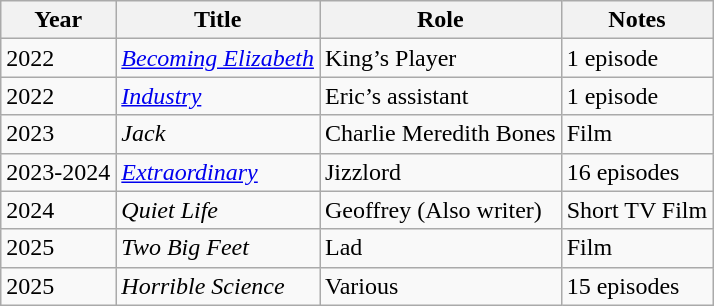<table class="wikitable sortable">
<tr>
<th>Year</th>
<th>Title</th>
<th>Role</th>
<th class="unsortable">Notes</th>
</tr>
<tr>
<td>2022</td>
<td><em><a href='#'>Becoming Elizabeth</a></em></td>
<td>King’s Player</td>
<td>1 episode</td>
</tr>
<tr>
<td>2022</td>
<td><em><a href='#'>Industry</a></em></td>
<td>Eric’s assistant</td>
<td>1 episode</td>
</tr>
<tr>
<td>2023</td>
<td><em> Jack </em></td>
<td>Charlie Meredith Bones</td>
<td>Film</td>
</tr>
<tr>
<td>2023-2024</td>
<td><em><a href='#'>Extraordinary</a></em></td>
<td>Jizzlord</td>
<td>16 episodes</td>
</tr>
<tr>
<td>2024</td>
<td><em> Quiet Life </em></td>
<td>Geoffrey (Also writer)</td>
<td>Short TV Film</td>
</tr>
<tr>
<td>2025</td>
<td><em> Two Big Feet </em></td>
<td>Lad</td>
<td>Film</td>
</tr>
<tr>
<td>2025</td>
<td><em> Horrible Science </em></td>
<td>Various</td>
<td>15 episodes</td>
</tr>
</table>
